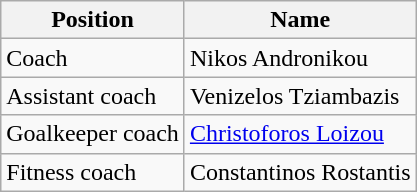<table class="wikitable">
<tr>
<th>Position</th>
<th>Name</th>
</tr>
<tr>
<td>Coach</td>
<td> Nikos Andronikou</td>
</tr>
<tr>
<td>Assistant coach</td>
<td> Venizelos Tziambazis</td>
</tr>
<tr>
<td>Goalkeeper coach</td>
<td> <a href='#'>Christoforos Loizou</a></td>
</tr>
<tr>
<td>Fitness coach</td>
<td> Constantinos Rostantis</td>
</tr>
</table>
